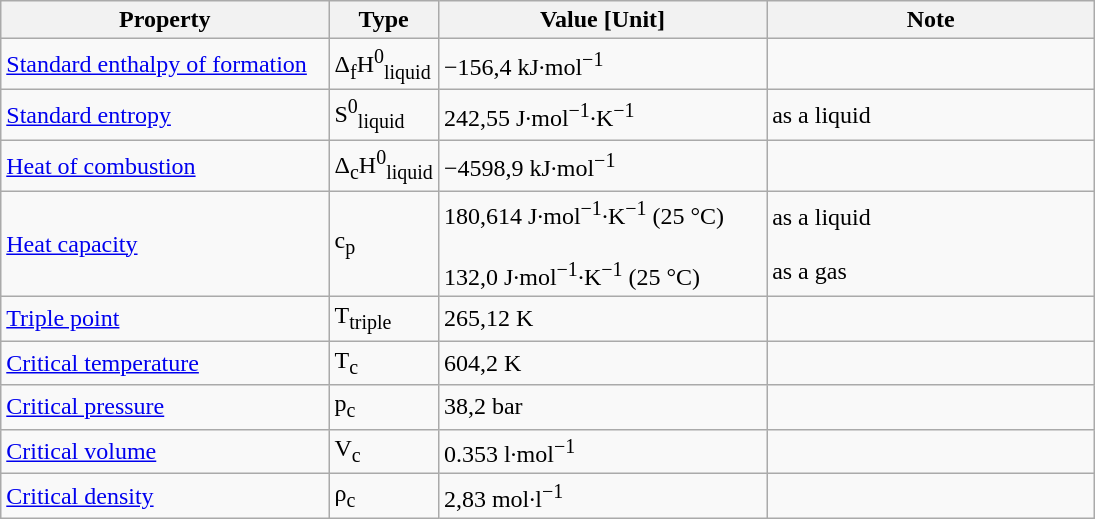<table class="wikitable">
<tr>
<th width="30%">Property</th>
<th width="10%">Type</th>
<th width="30%">Value [Unit]</th>
<th width="30%">Note</th>
</tr>
<tr>
<td><a href='#'>Standard enthalpy of formation</a></td>
<td>Δ<sub>f</sub>H<sup>0</sup><sub>liquid</sub></td>
<td>−156,4 kJ·mol<sup>−1</sup></td>
<td></td>
</tr>
<tr>
<td><a href='#'>Standard entropy</a></td>
<td>S<sup>0</sup><sub>liquid</sub></td>
<td>242,55 J·mol<sup>−1</sup>·K<sup>−1</sup></td>
<td>as a liquid</td>
</tr>
<tr>
<td><a href='#'>Heat of combustion</a></td>
<td>Δ<sub>c</sub>H<sup>0</sup><sub>liquid</sub></td>
<td>−4598,9 kJ·mol<sup>−1</sup></td>
<td></td>
</tr>
<tr>
<td><a href='#'>Heat capacity</a></td>
<td>c<sub>p</sub></td>
<td>180,614 J·mol<sup>−1</sup>·K<sup>−1</sup> (25 °C)<br><br>132,0 J·mol<sup>−1</sup>·K<sup>−1</sup> (25 °C)</td>
<td>as a liquid<br> <br>as a gas</td>
</tr>
<tr>
<td><a href='#'>Triple point</a></td>
<td>T<sub>triple</sub></td>
<td>265,12 K</td>
<td></td>
</tr>
<tr>
<td><a href='#'>Critical temperature</a></td>
<td>T<sub>c</sub></td>
<td>604,2 K</td>
<td></td>
</tr>
<tr>
<td><a href='#'>Critical pressure</a></td>
<td>p<sub>c</sub></td>
<td>38,2 bar</td>
<td></td>
</tr>
<tr>
<td><a href='#'>Critical volume</a></td>
<td>V<sub>c</sub></td>
<td>0.353 l·mol<sup>−1</sup></td>
<td></td>
</tr>
<tr>
<td><a href='#'>Critical density</a></td>
<td>ρ<sub>c</sub></td>
<td>2,83 mol·l<sup>−1</sup></td>
<td></td>
</tr>
</table>
